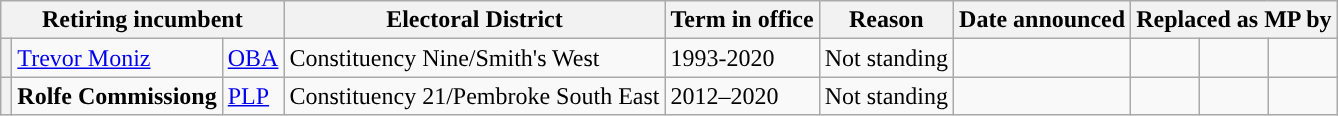<table class="wikitable sortable">
<tr>
<th colspan=3>Retiring incumbent</th>
<th scope=col>Electoral District</th>
<th>Term in office</th>
<th>Reason</th>
<th>Date announced</th>
<th colspan=3>Replaced as MP by</th>
</tr>
<tr>
<th style="background:"></th>
<td><a href='#'>Trevor Moniz</a></td>
<td><a href='#'>OBA</a></td>
<td>Constituency Nine/Smith's West</td>
<td>1993-2020</td>
<td>Not standing</td>
<td></td>
<td></td>
<td></td>
<td></td>
</tr>
<tr>
<th style="background:"></th>
<td><strong>Rolfe Commissiong</strong></td>
<td scope="row" style="text-align:left;"><a href='#'>PLP</a></td>
<td>Constituency 21/Pembroke South East</td>
<td>2012–2020</td>
<td>Not standing</td>
<td></td>
<td></td>
<td></td>
<td></td>
</tr>
</table>
